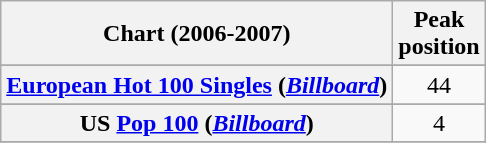<table class="wikitable sortable plainrowheaders" style="text-align:center">
<tr>
<th scope="col">Chart (2006-2007)</th>
<th scope="col">Peak<br>position</th>
</tr>
<tr>
</tr>
<tr>
</tr>
<tr>
</tr>
<tr>
</tr>
<tr>
</tr>
<tr>
</tr>
<tr>
<th scope="row"><a href='#'>European Hot 100 Singles</a> (<em><a href='#'>Billboard</a></em>)</th>
<td>44</td>
</tr>
<tr>
</tr>
<tr>
</tr>
<tr>
</tr>
<tr>
</tr>
<tr>
</tr>
<tr>
</tr>
<tr>
</tr>
<tr>
</tr>
<tr>
</tr>
<tr>
</tr>
<tr>
</tr>
<tr>
</tr>
<tr>
</tr>
<tr>
</tr>
<tr>
<th scope="row">US <a href='#'>Pop 100</a> (<em><a href='#'>Billboard</a></em>)</th>
<td>4</td>
</tr>
<tr>
</tr>
</table>
